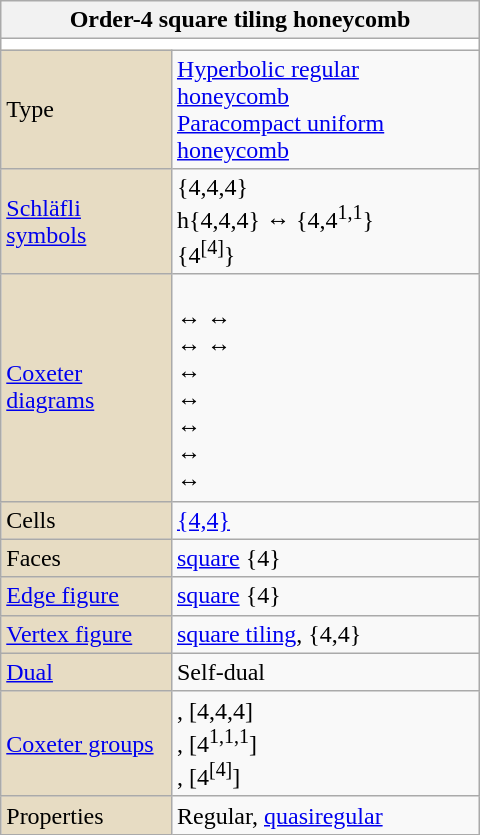<table class="wikitable" align="right" style="margin-left:10px" width="320">
<tr>
<th bgcolor=#e7dcc3 colspan=2>Order-4 square tiling honeycomb</th>
</tr>
<tr>
<td bgcolor=#ffffff align=center colspan=2></td>
</tr>
<tr>
<td bgcolor=#e7dcc3>Type</td>
<td><a href='#'>Hyperbolic regular honeycomb</a><br><a href='#'>Paracompact uniform honeycomb</a></td>
</tr>
<tr>
<td bgcolor=#e7dcc3><a href='#'>Schläfli symbols</a></td>
<td>{4,4,4}<br>h{4,4,4} ↔ {4,4<sup>1,1</sup>}<br>{4<sup>[4]</sup>}</td>
</tr>
<tr>
<td bgcolor=#e7dcc3><a href='#'>Coxeter diagrams</a></td>
<td><br> ↔  ↔ <br> ↔  ↔ <br> ↔ <br> ↔ <br> ↔ <br> ↔ <br> ↔ </td>
</tr>
<tr>
<td bgcolor=#e7dcc3>Cells</td>
<td><a href='#'>{4,4}</a><br>   </td>
</tr>
<tr>
<td bgcolor=#e7dcc3>Faces</td>
<td><a href='#'>square</a> {4}</td>
</tr>
<tr>
<td bgcolor=#e7dcc3><a href='#'>Edge figure</a></td>
<td><a href='#'>square</a> {4}</td>
</tr>
<tr>
<td bgcolor=#e7dcc3><a href='#'>Vertex figure</a></td>
<td><a href='#'>square tiling</a>, {4,4}<br>   </td>
</tr>
<tr>
<td bgcolor=#e7dcc3><a href='#'>Dual</a></td>
<td>Self-dual</td>
</tr>
<tr>
<td bgcolor=#e7dcc3><a href='#'>Coxeter groups</a></td>
<td>, [4,4,4]<br>, [4<sup>1,1,1</sup>]<br>, [4<sup>[4]</sup>]</td>
</tr>
<tr>
<td bgcolor=#e7dcc3>Properties</td>
<td>Regular, <a href='#'>quasiregular</a></td>
</tr>
</table>
